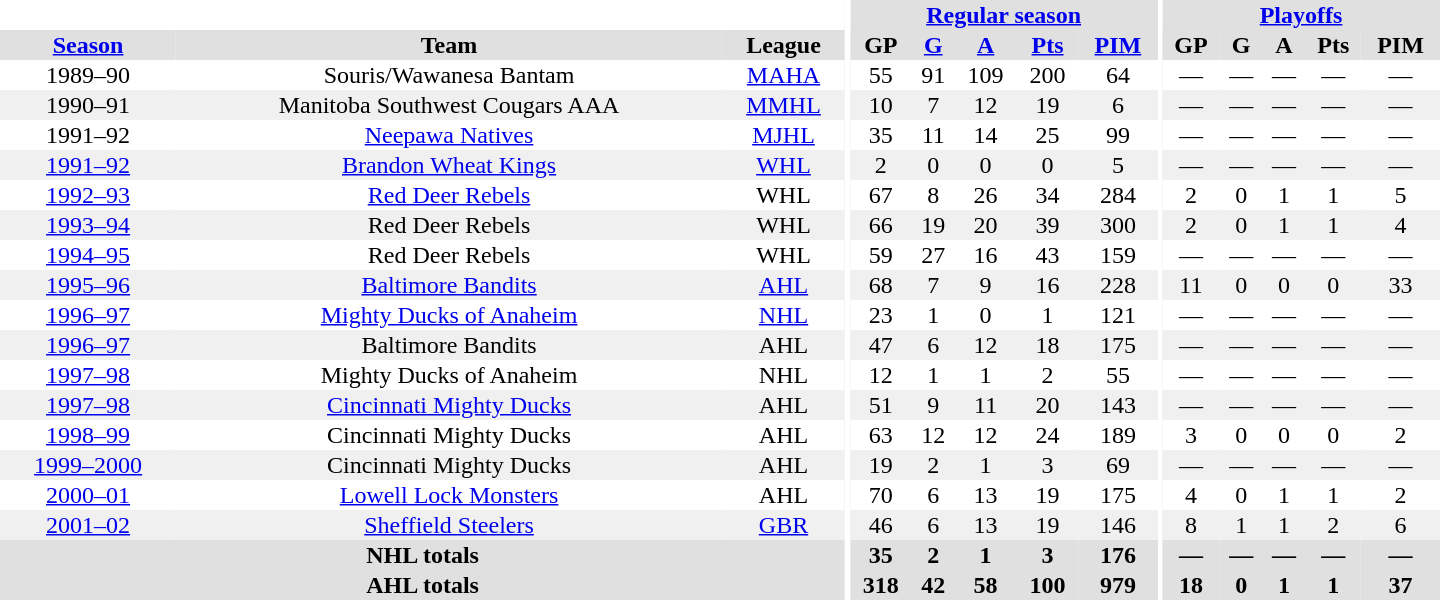<table border="0" cellpadding="1" cellspacing="0" style="text-align:center; width:60em">
<tr bgcolor="#e0e0e0">
<th colspan="3" bgcolor="#ffffff"></th>
<th rowspan="99" bgcolor="#ffffff"></th>
<th colspan="5"><a href='#'>Regular season</a></th>
<th rowspan="99" bgcolor="#ffffff"></th>
<th colspan="5"><a href='#'>Playoffs</a></th>
</tr>
<tr bgcolor="#e0e0e0">
<th><a href='#'>Season</a></th>
<th>Team</th>
<th>League</th>
<th>GP</th>
<th><a href='#'>G</a></th>
<th><a href='#'>A</a></th>
<th><a href='#'>Pts</a></th>
<th><a href='#'>PIM</a></th>
<th>GP</th>
<th>G</th>
<th>A</th>
<th>Pts</th>
<th>PIM</th>
</tr>
<tr>
<td>1989–90</td>
<td>Souris/Wawanesa Bantam</td>
<td><a href='#'>MAHA</a></td>
<td>55</td>
<td>91</td>
<td>109</td>
<td>200</td>
<td>64</td>
<td>—</td>
<td>—</td>
<td>—</td>
<td>—</td>
<td>—</td>
</tr>
<tr bgcolor="#f0f0f0">
<td>1990–91</td>
<td>Manitoba Southwest Cougars AAA</td>
<td><a href='#'>MMHL</a></td>
<td>10</td>
<td>7</td>
<td>12</td>
<td>19</td>
<td>6</td>
<td>—</td>
<td>—</td>
<td>—</td>
<td>—</td>
<td>—</td>
</tr>
<tr>
<td>1991–92</td>
<td><a href='#'>Neepawa Natives</a></td>
<td><a href='#'>MJHL</a></td>
<td>35</td>
<td>11</td>
<td>14</td>
<td>25</td>
<td>99</td>
<td>—</td>
<td>—</td>
<td>—</td>
<td>—</td>
<td>—</td>
</tr>
<tr bgcolor="#f0f0f0">
<td><a href='#'>1991–92</a></td>
<td><a href='#'>Brandon Wheat Kings</a></td>
<td><a href='#'>WHL</a></td>
<td>2</td>
<td>0</td>
<td>0</td>
<td>0</td>
<td>5</td>
<td>—</td>
<td>—</td>
<td>—</td>
<td>—</td>
<td>—</td>
</tr>
<tr>
<td><a href='#'>1992–93</a></td>
<td><a href='#'>Red Deer Rebels</a></td>
<td>WHL</td>
<td>67</td>
<td>8</td>
<td>26</td>
<td>34</td>
<td>284</td>
<td>2</td>
<td>0</td>
<td>1</td>
<td>1</td>
<td>5</td>
</tr>
<tr bgcolor="#f0f0f0">
<td><a href='#'>1993–94</a></td>
<td>Red Deer Rebels</td>
<td>WHL</td>
<td>66</td>
<td>19</td>
<td>20</td>
<td>39</td>
<td>300</td>
<td>2</td>
<td>0</td>
<td>1</td>
<td>1</td>
<td>4</td>
</tr>
<tr>
<td><a href='#'>1994–95</a></td>
<td>Red Deer Rebels</td>
<td>WHL</td>
<td>59</td>
<td>27</td>
<td>16</td>
<td>43</td>
<td>159</td>
<td>—</td>
<td>—</td>
<td>—</td>
<td>—</td>
<td>—</td>
</tr>
<tr bgcolor="#f0f0f0">
<td><a href='#'>1995–96</a></td>
<td><a href='#'>Baltimore Bandits</a></td>
<td><a href='#'>AHL</a></td>
<td>68</td>
<td>7</td>
<td>9</td>
<td>16</td>
<td>228</td>
<td>11</td>
<td>0</td>
<td>0</td>
<td>0</td>
<td>33</td>
</tr>
<tr>
<td><a href='#'>1996–97</a></td>
<td><a href='#'>Mighty Ducks of Anaheim</a></td>
<td><a href='#'>NHL</a></td>
<td>23</td>
<td>1</td>
<td>0</td>
<td>1</td>
<td>121</td>
<td>—</td>
<td>—</td>
<td>—</td>
<td>—</td>
<td>—</td>
</tr>
<tr bgcolor="#f0f0f0">
<td><a href='#'>1996–97</a></td>
<td>Baltimore Bandits</td>
<td>AHL</td>
<td>47</td>
<td>6</td>
<td>12</td>
<td>18</td>
<td>175</td>
<td>—</td>
<td>—</td>
<td>—</td>
<td>—</td>
<td>—</td>
</tr>
<tr>
<td><a href='#'>1997–98</a></td>
<td>Mighty Ducks of Anaheim</td>
<td>NHL</td>
<td>12</td>
<td>1</td>
<td>1</td>
<td>2</td>
<td>55</td>
<td>—</td>
<td>—</td>
<td>—</td>
<td>—</td>
<td>—</td>
</tr>
<tr bgcolor="#f0f0f0">
<td><a href='#'>1997–98</a></td>
<td><a href='#'>Cincinnati Mighty Ducks</a></td>
<td>AHL</td>
<td>51</td>
<td>9</td>
<td>11</td>
<td>20</td>
<td>143</td>
<td>—</td>
<td>—</td>
<td>—</td>
<td>—</td>
<td>—</td>
</tr>
<tr>
<td><a href='#'>1998–99</a></td>
<td>Cincinnati Mighty Ducks</td>
<td>AHL</td>
<td>63</td>
<td>12</td>
<td>12</td>
<td>24</td>
<td>189</td>
<td>3</td>
<td>0</td>
<td>0</td>
<td>0</td>
<td>2</td>
</tr>
<tr bgcolor="#f0f0f0">
<td><a href='#'>1999–2000</a></td>
<td>Cincinnati Mighty Ducks</td>
<td>AHL</td>
<td>19</td>
<td>2</td>
<td>1</td>
<td>3</td>
<td>69</td>
<td>—</td>
<td>—</td>
<td>—</td>
<td>—</td>
<td>—</td>
</tr>
<tr>
<td><a href='#'>2000–01</a></td>
<td><a href='#'>Lowell Lock Monsters</a></td>
<td>AHL</td>
<td>70</td>
<td>6</td>
<td>13</td>
<td>19</td>
<td>175</td>
<td>4</td>
<td>0</td>
<td>1</td>
<td>1</td>
<td>2</td>
</tr>
<tr bgcolor="#f0f0f0">
<td><a href='#'>2001–02</a></td>
<td><a href='#'>Sheffield Steelers</a></td>
<td><a href='#'>GBR</a></td>
<td>46</td>
<td>6</td>
<td>13</td>
<td>19</td>
<td>146</td>
<td>8</td>
<td>1</td>
<td>1</td>
<td>2</td>
<td>6</td>
</tr>
<tr bgcolor="#e0e0e0">
<th colspan="3">NHL totals</th>
<th>35</th>
<th>2</th>
<th>1</th>
<th>3</th>
<th>176</th>
<th>—</th>
<th>—</th>
<th>—</th>
<th>—</th>
<th>—</th>
</tr>
<tr bgcolor="#e0e0e0">
<th colspan="3">AHL totals</th>
<th>318</th>
<th>42</th>
<th>58</th>
<th>100</th>
<th>979</th>
<th>18</th>
<th>0</th>
<th>1</th>
<th>1</th>
<th>37</th>
</tr>
</table>
